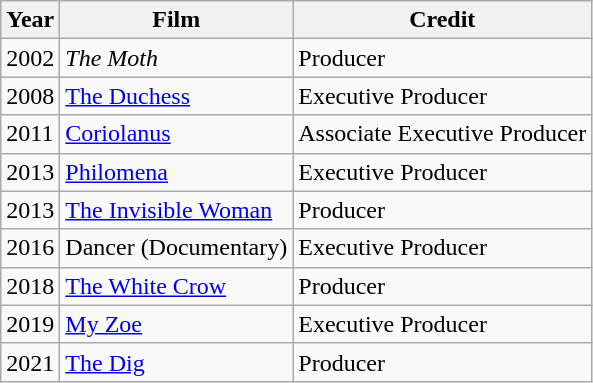<table class="wikitable">
<tr>
<th>Year</th>
<th>Film</th>
<th>Credit</th>
</tr>
<tr>
<td>2002</td>
<td><em>The Moth</em></td>
<td>Producer</td>
</tr>
<tr>
<td>2008</td>
<td><a href='#'>The Duchess</a></td>
<td>Executive Producer</td>
</tr>
<tr>
<td>2011</td>
<td><a href='#'>Coriolanus</a></td>
<td>Associate Executive Producer</td>
</tr>
<tr>
<td>2013</td>
<td><a href='#'>Philomena</a></td>
<td>Executive Producer</td>
</tr>
<tr>
<td>2013</td>
<td><a href='#'>The Invisible Woman</a></td>
<td>Producer</td>
</tr>
<tr>
<td>2016</td>
<td>Dancer (Documentary)</td>
<td>Executive Producer</td>
</tr>
<tr>
<td>2018</td>
<td><a href='#'>The White Crow</a></td>
<td>Producer</td>
</tr>
<tr>
<td>2019</td>
<td><a href='#'>My Zoe</a></td>
<td>Executive Producer</td>
</tr>
<tr>
<td>2021</td>
<td><a href='#'>The Dig</a></td>
<td>Producer</td>
</tr>
</table>
